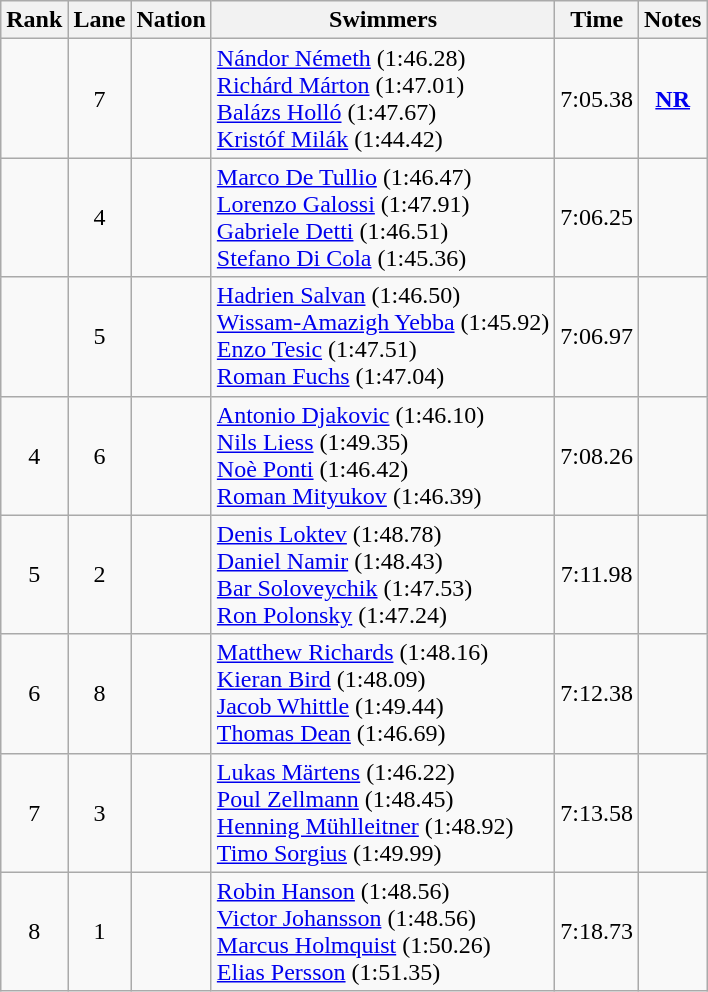<table class="wikitable sortable" style="text-align:center">
<tr>
<th>Rank</th>
<th>Lane</th>
<th>Nation</th>
<th>Swimmers</th>
<th>Time</th>
<th>Notes</th>
</tr>
<tr>
<td></td>
<td>7</td>
<td align=left></td>
<td align=left><a href='#'>Nándor Németh</a> (1:46.28)<br><a href='#'>Richárd Márton</a> (1:47.01)<br><a href='#'>Balázs Holló</a> (1:47.67)<br><a href='#'>Kristóf Milák</a> (1:44.42)</td>
<td>7:05.38</td>
<td><strong><a href='#'>NR</a></strong></td>
</tr>
<tr>
<td></td>
<td>4</td>
<td align=left></td>
<td align=left><a href='#'>Marco De Tullio</a> (1:46.47)<br><a href='#'>Lorenzo Galossi</a> (1:47.91)<br><a href='#'>Gabriele Detti</a> (1:46.51)<br><a href='#'>Stefano Di Cola</a> (1:45.36)</td>
<td>7:06.25</td>
<td></td>
</tr>
<tr>
<td></td>
<td>5</td>
<td align=left></td>
<td align=left><a href='#'>Hadrien Salvan</a> (1:46.50)<br><a href='#'>Wissam-Amazigh Yebba</a> (1:45.92)<br><a href='#'>Enzo Tesic</a> (1:47.51)<br><a href='#'>Roman Fuchs</a> (1:47.04)</td>
<td>7:06.97</td>
<td></td>
</tr>
<tr>
<td>4</td>
<td>6</td>
<td align=left></td>
<td align=left><a href='#'>Antonio Djakovic</a> (1:46.10)<br><a href='#'>Nils Liess</a> (1:49.35)<br><a href='#'>Noè Ponti</a> (1:46.42)<br><a href='#'>Roman Mityukov</a> (1:46.39)</td>
<td>7:08.26</td>
<td></td>
</tr>
<tr>
<td>5</td>
<td>2</td>
<td align=left></td>
<td align=left><a href='#'>Denis Loktev</a> (1:48.78)<br><a href='#'>Daniel Namir</a> (1:48.43)<br><a href='#'>Bar Soloveychik</a> (1:47.53)<br><a href='#'>Ron Polonsky</a> (1:47.24)</td>
<td>7:11.98</td>
<td></td>
</tr>
<tr>
<td>6</td>
<td>8</td>
<td align=left></td>
<td align=left><a href='#'>Matthew Richards</a> (1:48.16)<br><a href='#'>Kieran Bird</a> (1:48.09)<br><a href='#'>Jacob Whittle</a> (1:49.44)<br><a href='#'>Thomas Dean</a> (1:46.69)</td>
<td>7:12.38</td>
<td></td>
</tr>
<tr>
<td>7</td>
<td>3</td>
<td align=left></td>
<td align=left><a href='#'>Lukas Märtens</a> (1:46.22)<br><a href='#'>Poul Zellmann</a> (1:48.45)<br><a href='#'>Henning Mühlleitner</a> (1:48.92)<br><a href='#'>Timo Sorgius</a> (1:49.99)</td>
<td>7:13.58</td>
<td></td>
</tr>
<tr>
<td>8</td>
<td>1</td>
<td align=left></td>
<td align=left><a href='#'>Robin Hanson</a> (1:48.56)<br><a href='#'>Victor Johansson</a> (1:48.56)<br><a href='#'>Marcus Holmquist</a> (1:50.26)<br><a href='#'>Elias Persson</a> (1:51.35)</td>
<td>7:18.73</td>
<td></td>
</tr>
</table>
